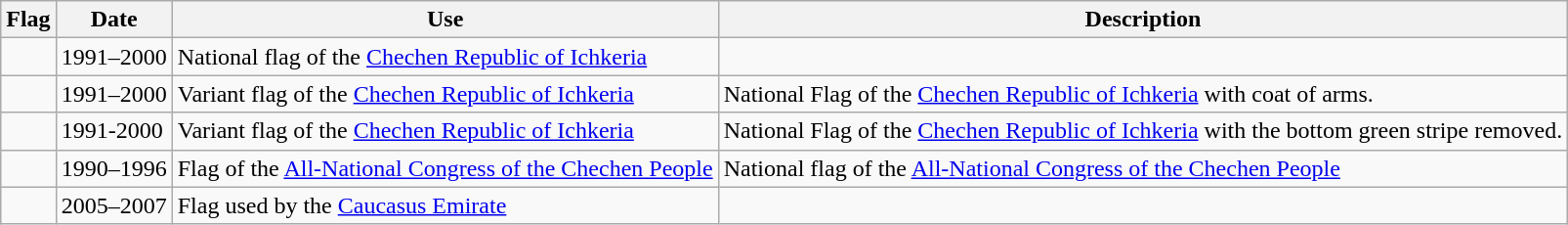<table class="wikitable">
<tr>
<th>Flag</th>
<th>Date</th>
<th>Use</th>
<th>Description</th>
</tr>
<tr>
<td></td>
<td>1991–2000</td>
<td>National flag of the <a href='#'>Chechen Republic of Ichkeria</a></td>
<td></td>
</tr>
<tr>
<td></td>
<td>1991–2000</td>
<td>Variant flag of the <a href='#'>Chechen Republic of Ichkeria</a></td>
<td>National Flag of the <a href='#'>Chechen Republic of Ichkeria</a> with coat of arms.</td>
</tr>
<tr>
<td></td>
<td>1991-2000</td>
<td>Variant flag of the <a href='#'>Chechen Republic of Ichkeria</a></td>
<td>National Flag of the <a href='#'>Chechen Republic of Ichkeria</a> with the bottom green stripe removed.</td>
</tr>
<tr>
<td></td>
<td>1990–1996</td>
<td>Flag of the <a href='#'>All-National Congress of the Chechen People</a></td>
<td>National flag of the <a href='#'>All-National Congress of the Chechen People</a></td>
</tr>
<tr>
<td></td>
<td>2005–2007</td>
<td>Flag used by the <a href='#'>Caucasus Emirate</a></td>
<td></td>
</tr>
</table>
